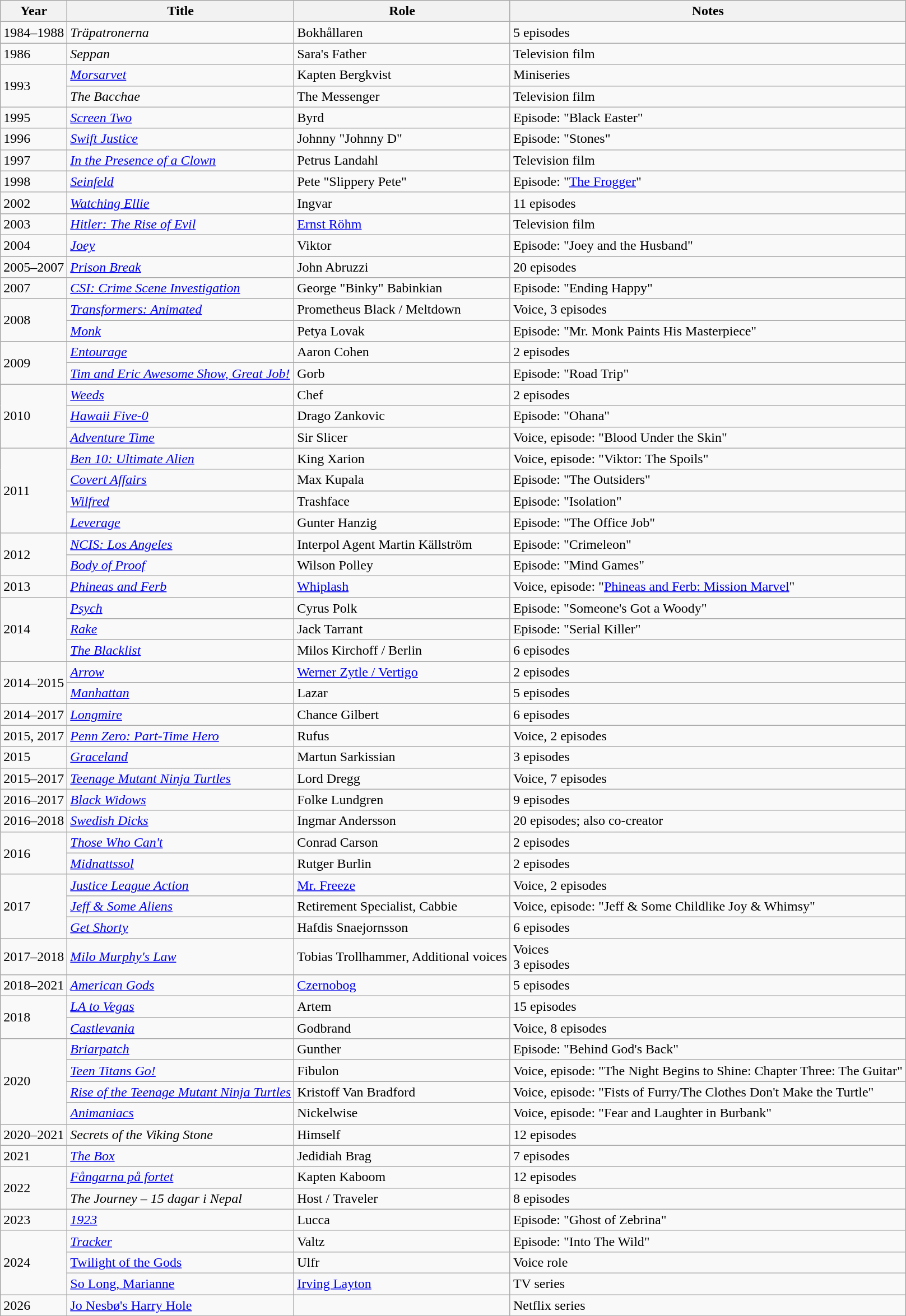<table class="wikitable sortable">
<tr>
<th>Year</th>
<th>Title</th>
<th>Role</th>
<th class="unsortable">Notes</th>
</tr>
<tr>
<td>1984–1988</td>
<td><em>Träpatronerna</em></td>
<td>Bokhållaren</td>
<td>5 episodes</td>
</tr>
<tr>
<td>1986</td>
<td><em>Seppan</em></td>
<td>Sara's Father</td>
<td>Television film</td>
</tr>
<tr>
<td rowspan="2">1993</td>
<td><em><a href='#'>Morsarvet</a></em></td>
<td>Kapten Bergkvist</td>
<td>Miniseries</td>
</tr>
<tr>
<td><em>The Bacchae</em></td>
<td>The Messenger</td>
<td>Television film</td>
</tr>
<tr>
<td>1995</td>
<td><em><a href='#'>Screen Two</a></em></td>
<td>Byrd</td>
<td>Episode: "Black Easter"</td>
</tr>
<tr>
<td>1996</td>
<td><em><a href='#'>Swift Justice</a></em></td>
<td>Johnny "Johnny D"</td>
<td>Episode: "Stones"</td>
</tr>
<tr>
<td>1997</td>
<td><em><a href='#'>In the Presence of a Clown</a></em></td>
<td>Petrus Landahl</td>
<td>Television film</td>
</tr>
<tr>
<td>1998</td>
<td><em><a href='#'>Seinfeld</a></em></td>
<td>Pete "Slippery Pete"</td>
<td>Episode: "<a href='#'>The Frogger</a>"</td>
</tr>
<tr>
<td>2002</td>
<td><em><a href='#'>Watching Ellie</a></em></td>
<td>Ingvar</td>
<td>11 episodes</td>
</tr>
<tr>
<td>2003</td>
<td><em><a href='#'>Hitler: The Rise of Evil</a></em></td>
<td><a href='#'>Ernst Röhm</a></td>
<td>Television film</td>
</tr>
<tr>
<td>2004</td>
<td><em><a href='#'>Joey</a></em></td>
<td>Viktor</td>
<td>Episode: "Joey and the Husband"</td>
</tr>
<tr>
<td>2005–2007</td>
<td><em><a href='#'>Prison Break</a></em></td>
<td>John Abruzzi</td>
<td>20 episodes</td>
</tr>
<tr>
<td>2007</td>
<td><em><a href='#'>CSI: Crime Scene Investigation</a></em></td>
<td>George "Binky" Babinkian</td>
<td>Episode: "Ending Happy"</td>
</tr>
<tr>
<td rowspan="2">2008</td>
<td><em><a href='#'>Transformers: Animated</a></em></td>
<td>Prometheus Black / Meltdown</td>
<td>Voice, 3 episodes</td>
</tr>
<tr>
<td><em><a href='#'>Monk</a></em></td>
<td>Petya Lovak</td>
<td>Episode: "Mr. Monk Paints His Masterpiece"</td>
</tr>
<tr>
<td rowspan="2">2009</td>
<td><em><a href='#'>Entourage</a></em></td>
<td>Aaron Cohen</td>
<td>2 episodes</td>
</tr>
<tr>
<td><em><a href='#'>Tim and Eric Awesome Show, Great Job!</a></em></td>
<td>Gorb</td>
<td>Episode: "Road Trip"</td>
</tr>
<tr>
<td rowspan="3">2010</td>
<td><em><a href='#'>Weeds</a></em></td>
<td>Chef</td>
<td>2 episodes</td>
</tr>
<tr>
<td><em><a href='#'>Hawaii Five-0</a></em></td>
<td>Drago Zankovic</td>
<td>Episode: "Ohana"</td>
</tr>
<tr>
<td><em><a href='#'>Adventure Time</a></em></td>
<td>Sir Slicer</td>
<td>Voice, episode: "Blood Under the Skin"</td>
</tr>
<tr>
<td rowspan="4">2011</td>
<td><em><a href='#'>Ben 10: Ultimate Alien</a></em></td>
<td>King Xarion</td>
<td>Voice, episode: "Viktor: The Spoils"</td>
</tr>
<tr>
<td><em><a href='#'>Covert Affairs</a></em></td>
<td>Max Kupala</td>
<td>Episode: "The Outsiders"</td>
</tr>
<tr>
<td><em><a href='#'>Wilfred</a></em></td>
<td>Trashface</td>
<td>Episode: "Isolation"</td>
</tr>
<tr>
<td><em><a href='#'>Leverage</a></em></td>
<td>Gunter Hanzig</td>
<td>Episode: "The Office Job"</td>
</tr>
<tr>
<td rowspan="2">2012</td>
<td><em><a href='#'>NCIS: Los Angeles</a></em></td>
<td>Interpol Agent Martin Källström</td>
<td>Episode: "Crimeleon"</td>
</tr>
<tr>
<td><em><a href='#'>Body of Proof</a></em></td>
<td>Wilson Polley</td>
<td>Episode: "Mind Games"</td>
</tr>
<tr>
<td>2013</td>
<td><em><a href='#'>Phineas and Ferb</a></em></td>
<td><a href='#'>Whiplash</a></td>
<td>Voice, episode: "<a href='#'>Phineas and Ferb: Mission Marvel</a>"</td>
</tr>
<tr>
<td rowspan="3">2014</td>
<td><em><a href='#'>Psych</a></em></td>
<td>Cyrus Polk</td>
<td>Episode: "Someone's Got a Woody"</td>
</tr>
<tr>
<td><em><a href='#'>Rake</a></em></td>
<td>Jack Tarrant</td>
<td>Episode: "Serial Killer"</td>
</tr>
<tr>
<td><em><a href='#'>The Blacklist</a></em></td>
<td>Milos Kirchoff / Berlin</td>
<td>6 episodes</td>
</tr>
<tr>
<td rowspan="2">2014–2015</td>
<td><em><a href='#'>Arrow</a></em></td>
<td><a href='#'>Werner Zytle / Vertigo</a></td>
<td>2 episodes</td>
</tr>
<tr>
<td><em><a href='#'>Manhattan</a></em></td>
<td>Lazar</td>
<td>5 episodes</td>
</tr>
<tr>
<td>2014–2017</td>
<td><em><a href='#'>Longmire</a></em></td>
<td>Chance Gilbert</td>
<td>6 episodes</td>
</tr>
<tr>
<td>2015, 2017</td>
<td><em><a href='#'>Penn Zero: Part-Time Hero</a></em></td>
<td>Rufus</td>
<td>Voice, 2 episodes</td>
</tr>
<tr>
<td>2015</td>
<td><em><a href='#'>Graceland</a></em></td>
<td>Martun Sarkissian</td>
<td>3 episodes</td>
</tr>
<tr>
<td>2015–2017</td>
<td><em><a href='#'>Teenage Mutant Ninja Turtles</a></em></td>
<td>Lord Dregg</td>
<td>Voice, 7 episodes</td>
</tr>
<tr>
<td>2016–2017</td>
<td><em><a href='#'>Black Widows</a></em></td>
<td>Folke Lundgren</td>
<td>9 episodes</td>
</tr>
<tr>
<td>2016–2018</td>
<td><em><a href='#'>Swedish Dicks</a></em></td>
<td>Ingmar Andersson</td>
<td>20 episodes; also co-creator</td>
</tr>
<tr>
<td rowspan="2">2016</td>
<td><em><a href='#'>Those Who Can't</a></em></td>
<td>Conrad Carson</td>
<td>2 episodes</td>
</tr>
<tr>
<td><em><a href='#'>Midnattssol</a></em></td>
<td>Rutger Burlin</td>
<td>2 episodes</td>
</tr>
<tr>
<td rowspan="3">2017</td>
<td><em><a href='#'>Justice League Action</a></em></td>
<td><a href='#'>Mr. Freeze</a></td>
<td>Voice, 2 episodes</td>
</tr>
<tr>
<td><em><a href='#'>Jeff & Some Aliens</a></em></td>
<td>Retirement Specialist, Cabbie</td>
<td>Voice, episode: "Jeff & Some Childlike Joy & Whimsy"</td>
</tr>
<tr>
<td><em><a href='#'>Get Shorty</a></em></td>
<td>Hafdis Snaejornsson</td>
<td>6 episodes</td>
</tr>
<tr>
<td>2017–2018</td>
<td><em><a href='#'>Milo Murphy's Law</a></em></td>
<td>Tobias Trollhammer, Additional voices</td>
<td>Voices<br>3 episodes</td>
</tr>
<tr>
<td>2018–2021</td>
<td><em><a href='#'>American Gods</a></em></td>
<td><a href='#'>Czernobog</a></td>
<td>5 episodes</td>
</tr>
<tr>
<td rowspan="2">2018</td>
<td><em><a href='#'>LA to Vegas</a></em></td>
<td>Artem</td>
<td>15 episodes</td>
</tr>
<tr>
<td><em><a href='#'>Castlevania</a></em></td>
<td>Godbrand</td>
<td>Voice, 8 episodes</td>
</tr>
<tr>
<td rowspan="4">2020</td>
<td><em><a href='#'>Briarpatch</a></em></td>
<td>Gunther</td>
<td>Episode: "Behind God's Back"</td>
</tr>
<tr>
<td><em><a href='#'>Teen Titans Go!</a></em></td>
<td>Fibulon</td>
<td>Voice, episode: "The Night Begins to Shine: Chapter Three: The Guitar"</td>
</tr>
<tr>
<td><em><a href='#'>Rise of the Teenage Mutant Ninja Turtles</a></em></td>
<td>Kristoff Van Bradford</td>
<td>Voice, episode: "Fists of Furry/The Clothes Don't Make the Turtle"</td>
</tr>
<tr>
<td><em><a href='#'>Animaniacs</a></em></td>
<td>Nickelwise</td>
<td>Voice, episode: "Fear and Laughter in Burbank"</td>
</tr>
<tr>
<td>2020–2021</td>
<td><em>Secrets of the Viking Stone</em></td>
<td>Himself</td>
<td>12 episodes</td>
</tr>
<tr>
<td>2021</td>
<td><em><a href='#'>The Box</a></em></td>
<td>Jedidiah Brag</td>
<td>7 episodes</td>
</tr>
<tr>
<td rowspan="2">2022</td>
<td><em><a href='#'>Fångarna på fortet</a></em></td>
<td>Kapten Kaboom</td>
<td>12 episodes</td>
</tr>
<tr>
<td><em>The Journey – 15 dagar i Nepal</em></td>
<td>Host / Traveler</td>
<td>8 episodes</td>
</tr>
<tr>
<td>2023</td>
<td><em><a href='#'>1923</a></em></td>
<td>Lucca</td>
<td>Episode: "Ghost of Zebrina"</td>
</tr>
<tr>
<td rowspan="3">2024</td>
<td><a href='#'><em>Tracker</em></a><em></td>
<td>Valtz</td>
<td>Episode: "Into The Wild"</td>
</tr>
<tr>
<td></em><a href='#'>Twilight of the Gods</a><em></td>
<td>Ulfr</td>
<td>Voice role</td>
</tr>
<tr>
<td></em><a href='#'>So Long, Marianne</a><em></td>
<td><a href='#'>Irving Layton</a></td>
<td>TV series</td>
</tr>
<tr>
<td>2026</td>
<td></em><a href='#'>Jo Nesbø's Harry Hole</a><em></td>
<td></td>
<td>Netflix series</td>
</tr>
</table>
